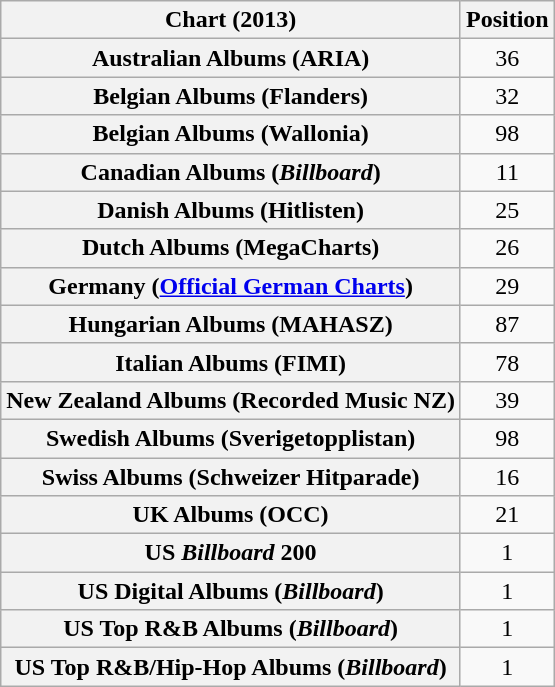<table class="wikitable sortable plainrowheaders" style="text-align:center">
<tr>
<th scope="col">Chart (2013)</th>
<th scope="col">Position</th>
</tr>
<tr>
<th scope="row">Australian Albums (ARIA)</th>
<td>36</td>
</tr>
<tr>
<th scope="row">Belgian Albums (Flanders)</th>
<td>32</td>
</tr>
<tr>
<th scope="row">Belgian Albums (Wallonia)</th>
<td>98</td>
</tr>
<tr>
<th scope="row">Canadian Albums (<em>Billboard</em>)</th>
<td>11</td>
</tr>
<tr>
<th scope="row">Danish Albums (Hitlisten)</th>
<td>25</td>
</tr>
<tr>
<th scope="row">Dutch Albums (MegaCharts)</th>
<td>26</td>
</tr>
<tr>
<th scope="row">Germany (<a href='#'>Official German Charts</a>)</th>
<td>29</td>
</tr>
<tr>
<th scope="row">Hungarian Albums (MAHASZ)</th>
<td>87</td>
</tr>
<tr>
<th scope="row">Italian Albums (FIMI)</th>
<td>78</td>
</tr>
<tr>
<th scope="row">New Zealand Albums (Recorded Music NZ)</th>
<td>39</td>
</tr>
<tr>
<th scope="row">Swedish Albums (Sverigetopplistan)</th>
<td>98</td>
</tr>
<tr>
<th scope="row">Swiss Albums (Schweizer Hitparade)</th>
<td>16</td>
</tr>
<tr>
<th scope="row">UK Albums (OCC)</th>
<td>21</td>
</tr>
<tr>
<th scope="row">US <em>Billboard</em> 200</th>
<td>1</td>
</tr>
<tr>
<th scope="row">US Digital Albums (<em>Billboard</em>)</th>
<td>1</td>
</tr>
<tr>
<th scope="row">US Top R&B Albums (<em>Billboard</em>)</th>
<td>1</td>
</tr>
<tr>
<th scope="row">US Top R&B/Hip-Hop Albums (<em>Billboard</em>)</th>
<td>1</td>
</tr>
</table>
